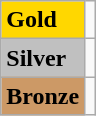<table class="wikitable">
<tr>
<td bgcolor="#ffd700"><strong>Gold</strong></td>
<td></td>
</tr>
<tr>
<td bgcolor="#c0c0c0"><strong>Silver</strong></td>
<td></td>
</tr>
<tr>
<td bgcolor="#cc9966"><strong>Bronze</strong></td>
<td></td>
</tr>
</table>
